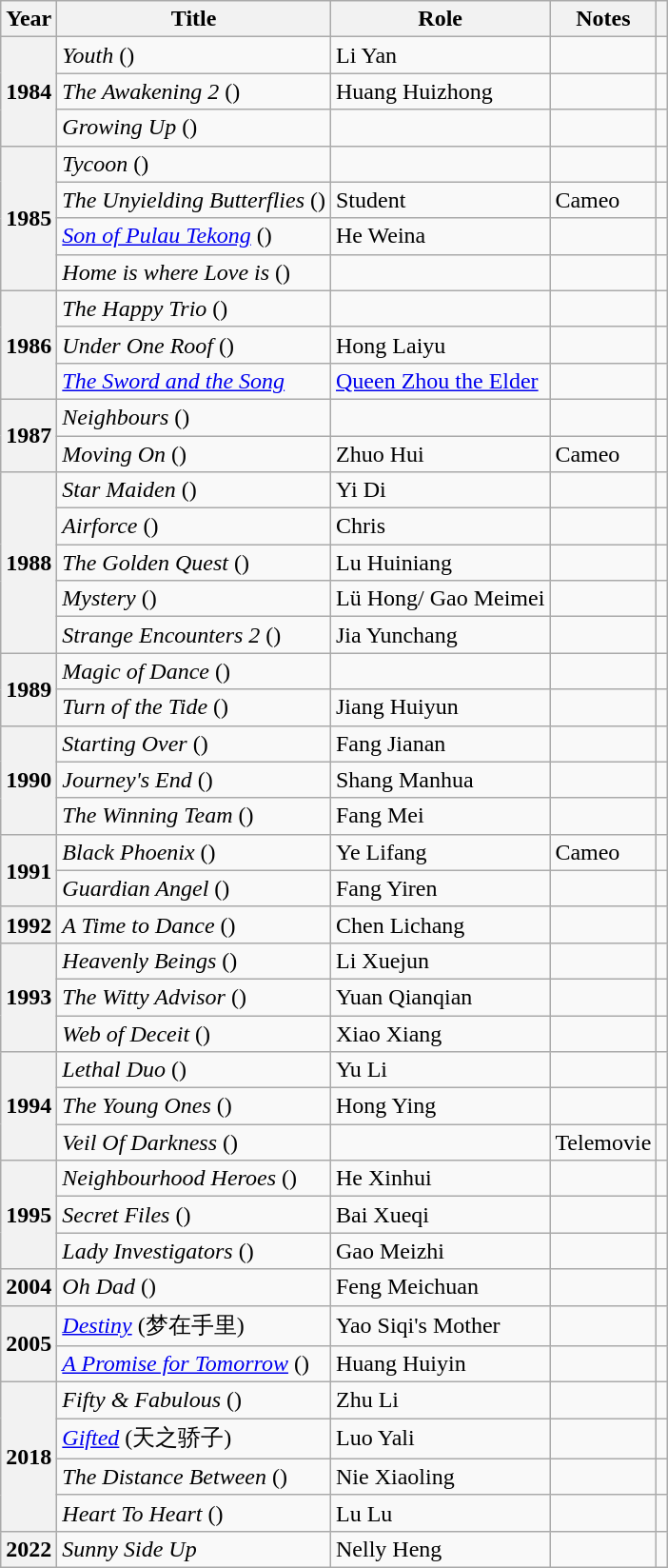<table class="wikitable sortable plainrowheaders">
<tr>
<th scope="col">Year</th>
<th scope="col">Title</th>
<th scope="col">Role</th>
<th scope="col" class="unsortable">Notes</th>
<th scope="col" class="unsortable"></th>
</tr>
<tr>
<th scope="row" rowspan="3">1984</th>
<td><em>Youth</em> ()</td>
<td>Li Yan</td>
<td></td>
<td></td>
</tr>
<tr>
<td><em>The Awakening 2</em> ()</td>
<td>Huang Huizhong</td>
<td></td>
<td></td>
</tr>
<tr>
<td><em>Growing Up</em> ()</td>
<td></td>
<td></td>
<td></td>
</tr>
<tr>
<th scope="row" rowspan="4">1985</th>
<td><em>Tycoon</em> ()</td>
<td></td>
<td></td>
<td></td>
</tr>
<tr>
<td><em>The Unyielding Butterflies</em> ()</td>
<td>Student</td>
<td>Cameo</td>
<td></td>
</tr>
<tr>
<td><em><a href='#'>Son of Pulau Tekong</a></em> ()</td>
<td>He Weina</td>
<td></td>
<td></td>
</tr>
<tr>
<td><em>Home is where Love is</em> ()</td>
<td></td>
<td></td>
<td></td>
</tr>
<tr>
<th scope="row" rowspan="3">1986</th>
<td><em>The Happy Trio</em> ()</td>
<td></td>
<td></td>
<td></td>
</tr>
<tr>
<td><em>Under One Roof</em> ()</td>
<td>Hong Laiyu</td>
<td></td>
<td></td>
</tr>
<tr>
<td><em><a href='#'>The Sword and the Song</a></em></td>
<td><a href='#'>Queen Zhou the Elder</a></td>
<td></td>
<td></td>
</tr>
<tr>
<th scope="row" rowspan="2">1987</th>
<td><em>Neighbours</em> ()</td>
<td></td>
<td></td>
<td></td>
</tr>
<tr>
<td><em>Moving On</em> ()</td>
<td>Zhuo Hui</td>
<td>Cameo</td>
<td></td>
</tr>
<tr>
<th scope="row" rowspan="5">1988</th>
<td><em>Star Maiden</em> ()</td>
<td>Yi Di</td>
<td></td>
<td></td>
</tr>
<tr>
<td><em>Airforce</em> ()</td>
<td>Chris</td>
<td></td>
<td></td>
</tr>
<tr>
<td><em>The Golden Quest</em> ()</td>
<td>Lu Huiniang</td>
<td></td>
<td></td>
</tr>
<tr>
<td><em>Mystery</em> ()</td>
<td>Lü Hong/ Gao Meimei</td>
<td></td>
<td></td>
</tr>
<tr>
<td><em>Strange Encounters 2</em> ()</td>
<td>Jia Yunchang</td>
<td></td>
<td></td>
</tr>
<tr>
<th scope="row" rowspan="2">1989</th>
<td><em>Magic of Dance</em> ()</td>
<td></td>
<td></td>
<td></td>
</tr>
<tr>
<td><em>Turn of the Tide</em> ()</td>
<td>Jiang Huiyun</td>
<td></td>
<td></td>
</tr>
<tr>
<th scope="row" rowspan="3">1990</th>
<td><em>Starting Over</em> ()</td>
<td>Fang Jianan</td>
<td></td>
<td></td>
</tr>
<tr>
<td><em>Journey's End</em> ()</td>
<td>Shang Manhua</td>
<td></td>
<td></td>
</tr>
<tr>
<td><em>The Winning Team</em> ()</td>
<td>Fang Mei</td>
<td></td>
<td></td>
</tr>
<tr>
<th scope="row" rowspan="2">1991</th>
<td><em>Black Phoenix</em> ()</td>
<td>Ye Lifang</td>
<td>Cameo</td>
<td></td>
</tr>
<tr>
<td><em>Guardian Angel</em> ()</td>
<td>Fang Yiren</td>
<td></td>
<td></td>
</tr>
<tr>
<th scope="row">1992</th>
<td><em>A Time to Dance</em> ()</td>
<td>Chen Lichang</td>
<td></td>
<td></td>
</tr>
<tr>
<th scope="row" rowspan="3">1993</th>
<td><em>Heavenly Beings</em> ()</td>
<td>Li Xuejun</td>
<td></td>
<td></td>
</tr>
<tr>
<td><em>The Witty Advisor</em> ()</td>
<td>Yuan Qianqian</td>
<td></td>
<td></td>
</tr>
<tr>
<td><em>Web of Deceit</em> ()</td>
<td>Xiao Xiang</td>
<td></td>
<td></td>
</tr>
<tr>
<th scope="row" rowspan="3">1994</th>
<td><em>Lethal Duo</em> ()</td>
<td>Yu Li</td>
<td></td>
<td></td>
</tr>
<tr>
<td><em>The Young Ones</em> ()</td>
<td>Hong Ying</td>
<td></td>
<td></td>
</tr>
<tr>
<td><em>Veil Of Darkness</em> ()</td>
<td></td>
<td>Telemovie</td>
<td></td>
</tr>
<tr>
<th scope="row" rowspan="3">1995</th>
<td><em>Neighbourhood Heroes</em> ()</td>
<td>He Xinhui</td>
<td></td>
<td></td>
</tr>
<tr>
<td><em>Secret Files</em> ()</td>
<td>Bai Xueqi</td>
<td></td>
<td></td>
</tr>
<tr>
<td><em>Lady Investigators</em> ()</td>
<td>Gao Meizhi</td>
<td></td>
<td></td>
</tr>
<tr>
<th scope="row" rowspan="1">2004</th>
<td><em>Oh Dad</em> ()</td>
<td>Feng Meichuan</td>
<td></td>
<td></td>
</tr>
<tr>
<th scope="row" rowspan="2">2005</th>
<td><em><a href='#'>Destiny</a></em> (梦在手里)</td>
<td>Yao Siqi's Mother</td>
<td></td>
<td></td>
</tr>
<tr>
<td><em><a href='#'>A Promise for Tomorrow</a></em> ()</td>
<td>Huang Huiyin</td>
<td></td>
<td></td>
</tr>
<tr>
<th scope="row" rowspan="4">2018</th>
<td><em>Fifty & Fabulous</em> ()</td>
<td>Zhu Li</td>
<td></td>
<td></td>
</tr>
<tr>
<td><em><a href='#'>Gifted</a></em> (天之骄子)</td>
<td>Luo Yali</td>
<td></td>
<td></td>
</tr>
<tr>
<td><em>The Distance Between</em> ()</td>
<td>Nie Xiaoling</td>
<td></td>
<td></td>
</tr>
<tr>
<td><em>Heart To Heart</em> ()</td>
<td>Lu Lu</td>
<td></td>
<td></td>
</tr>
<tr>
<th scope="row" rowspan="1">2022</th>
<td><em>Sunny Side Up</em></td>
<td>Nelly Heng</td>
<td></td>
<td></td>
</tr>
</table>
